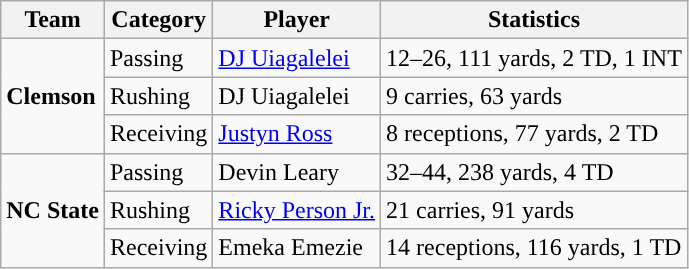<table class="wikitable" style="float: left;">
<tr>
<th>Team</th>
<th>Category</th>
<th>Player</th>
<th>Statistics</th>
</tr>
<tr>
<td rowspan=3><strong>Clemson</strong></td>
<td>Passing</td>
<td><a href='#'>DJ Uiagalelei</a></td>
<td>12–26, 111 yards, 2 TD, 1 INT</td>
</tr>
<tr>
<td>Rushing</td>
<td>DJ Uiagalelei</td>
<td>9 carries, 63 yards</td>
</tr>
<tr>
<td>Receiving</td>
<td><a href='#'>Justyn Ross</a></td>
<td>8 receptions, 77 yards, 2 TD</td>
</tr>
<tr>
<td rowspan=3><strong>NC State</strong></td>
<td>Passing</td>
<td>Devin Leary</td>
<td>32–44, 238 yards, 4 TD</td>
</tr>
<tr>
<td>Rushing</td>
<td><a href='#'>Ricky Person Jr.</a></td>
<td>21 carries, 91 yards</td>
</tr>
<tr>
<td>Receiving</td>
<td>Emeka Emezie</td>
<td>14 receptions, 116 yards, 1 TD</td>
</tr>
</table>
